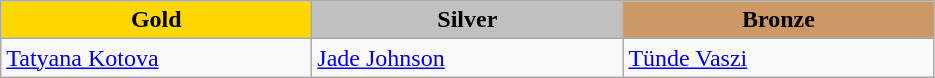<table class="wikitable" style="text-align:left">
<tr align="center">
<td width=200 bgcolor=gold><strong>Gold</strong></td>
<td width=200 bgcolor=silver><strong>Silver</strong></td>
<td width=200 bgcolor=CC9966><strong>Bronze</strong></td>
</tr>
<tr>
<td><a href='#'>Tatyana Kotova</a><br><em></em></td>
<td><a href='#'>Jade Johnson</a><br><em></em></td>
<td><a href='#'>Tünde Vaszi</a><br><em></em></td>
</tr>
</table>
